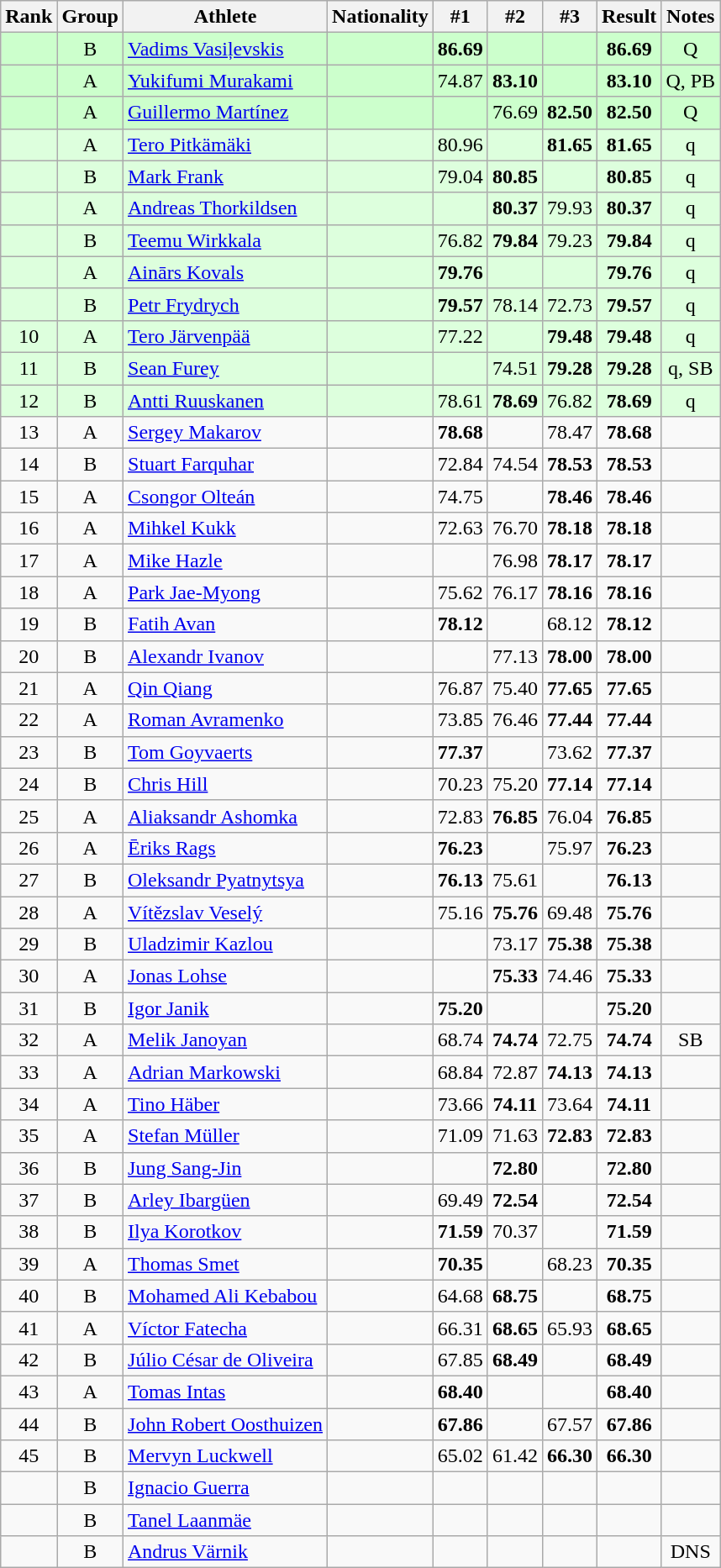<table class="wikitable sortable" style="text-align:center">
<tr>
<th>Rank</th>
<th>Group</th>
<th>Athlete</th>
<th>Nationality</th>
<th>#1</th>
<th>#2</th>
<th>#3</th>
<th>Result</th>
<th>Notes</th>
</tr>
<tr bgcolor=ccffcc>
<td></td>
<td>B</td>
<td align=left><a href='#'>Vadims Vasiļevskis</a></td>
<td align=left></td>
<td><strong>86.69</strong></td>
<td></td>
<td></td>
<td><strong>86.69</strong></td>
<td>Q</td>
</tr>
<tr bgcolor=ccffcc>
<td></td>
<td>A</td>
<td align=left><a href='#'>Yukifumi Murakami</a></td>
<td align=left></td>
<td>74.87</td>
<td><strong>83.10</strong></td>
<td></td>
<td><strong>83.10</strong></td>
<td>Q, PB</td>
</tr>
<tr bgcolor=ccffcc>
<td></td>
<td>A</td>
<td align=left><a href='#'>Guillermo Martínez</a></td>
<td align=left></td>
<td></td>
<td>76.69</td>
<td><strong>82.50</strong></td>
<td><strong>82.50</strong></td>
<td>Q</td>
</tr>
<tr bgcolor=ddffdd>
<td></td>
<td>A</td>
<td align=left><a href='#'>Tero Pitkämäki</a></td>
<td align=left></td>
<td>80.96</td>
<td></td>
<td><strong>81.65</strong></td>
<td><strong>81.65</strong></td>
<td>q</td>
</tr>
<tr bgcolor=ddffdd>
<td></td>
<td>B</td>
<td align=left><a href='#'>Mark Frank</a></td>
<td align=left></td>
<td>79.04</td>
<td><strong>80.85</strong></td>
<td></td>
<td><strong>80.85</strong></td>
<td>q</td>
</tr>
<tr bgcolor=ddffdd>
<td></td>
<td>A</td>
<td align=left><a href='#'>Andreas Thorkildsen</a></td>
<td align=left></td>
<td></td>
<td><strong>80.37</strong></td>
<td>79.93</td>
<td><strong>80.37</strong></td>
<td>q</td>
</tr>
<tr bgcolor=ddffdd>
<td></td>
<td>B</td>
<td align=left><a href='#'>Teemu Wirkkala</a></td>
<td align=left></td>
<td>76.82</td>
<td><strong>79.84</strong></td>
<td>79.23</td>
<td><strong>79.84</strong></td>
<td>q</td>
</tr>
<tr bgcolor=ddffdd>
<td></td>
<td>A</td>
<td align=left><a href='#'>Ainārs Kovals</a></td>
<td align=left></td>
<td><strong>79.76</strong></td>
<td></td>
<td></td>
<td><strong>79.76</strong></td>
<td>q</td>
</tr>
<tr bgcolor=ddffdd>
<td></td>
<td>B</td>
<td align=left><a href='#'>Petr Frydrych</a></td>
<td align=left></td>
<td><strong>79.57</strong></td>
<td>78.14</td>
<td>72.73</td>
<td><strong>79.57</strong></td>
<td>q</td>
</tr>
<tr bgcolor=ddffdd>
<td>10</td>
<td>A</td>
<td align=left><a href='#'>Tero Järvenpää</a></td>
<td align=left></td>
<td>77.22</td>
<td></td>
<td><strong>79.48</strong></td>
<td><strong>79.48</strong></td>
<td>q</td>
</tr>
<tr bgcolor=ddffdd>
<td>11</td>
<td>B</td>
<td align=left><a href='#'>Sean Furey</a></td>
<td align=left></td>
<td></td>
<td>74.51</td>
<td><strong>79.28</strong></td>
<td><strong>79.28</strong></td>
<td>q, SB</td>
</tr>
<tr bgcolor=ddffdd>
<td>12</td>
<td>B</td>
<td align=left><a href='#'>Antti Ruuskanen</a></td>
<td align=left></td>
<td>78.61</td>
<td><strong>78.69</strong></td>
<td>76.82</td>
<td><strong>78.69</strong></td>
<td>q</td>
</tr>
<tr>
<td>13</td>
<td>A</td>
<td align=left><a href='#'>Sergey Makarov</a></td>
<td align=left></td>
<td><strong>78.68</strong></td>
<td></td>
<td>78.47</td>
<td><strong>78.68</strong></td>
<td></td>
</tr>
<tr>
<td>14</td>
<td>B</td>
<td align=left><a href='#'>Stuart Farquhar</a></td>
<td align=left></td>
<td>72.84</td>
<td>74.54</td>
<td><strong>78.53</strong></td>
<td><strong>78.53</strong></td>
<td></td>
</tr>
<tr>
<td>15</td>
<td>A</td>
<td align=left><a href='#'>Csongor Olteán</a></td>
<td align=left></td>
<td>74.75</td>
<td></td>
<td><strong>78.46</strong></td>
<td><strong>78.46</strong></td>
<td></td>
</tr>
<tr>
<td>16</td>
<td>A</td>
<td align=left><a href='#'>Mihkel Kukk</a></td>
<td align=left></td>
<td>72.63</td>
<td>76.70</td>
<td><strong>78.18</strong></td>
<td><strong>78.18</strong></td>
<td></td>
</tr>
<tr>
<td>17</td>
<td>A</td>
<td align=left><a href='#'>Mike Hazle</a></td>
<td align=left></td>
<td></td>
<td>76.98</td>
<td><strong>78.17</strong></td>
<td><strong>78.17</strong></td>
<td></td>
</tr>
<tr>
<td>18</td>
<td>A</td>
<td align=left><a href='#'>Park Jae-Myong</a></td>
<td align=left></td>
<td>75.62</td>
<td>76.17</td>
<td><strong>78.16</strong></td>
<td><strong>78.16</strong></td>
<td></td>
</tr>
<tr>
<td>19</td>
<td>B</td>
<td align=left><a href='#'>Fatih Avan</a></td>
<td align=left></td>
<td><strong>78.12</strong></td>
<td></td>
<td>68.12</td>
<td><strong>78.12</strong></td>
<td></td>
</tr>
<tr>
<td>20</td>
<td>B</td>
<td align=left><a href='#'>Alexandr Ivanov</a></td>
<td align=left></td>
<td></td>
<td>77.13</td>
<td><strong>78.00</strong></td>
<td><strong>78.00</strong></td>
<td></td>
</tr>
<tr>
<td>21</td>
<td>A</td>
<td align=left><a href='#'>Qin Qiang</a></td>
<td align=left></td>
<td>76.87</td>
<td>75.40</td>
<td><strong>77.65</strong></td>
<td><strong>77.65</strong></td>
<td></td>
</tr>
<tr>
<td>22</td>
<td>A</td>
<td align=left><a href='#'>Roman Avramenko</a></td>
<td align=left></td>
<td>73.85</td>
<td>76.46</td>
<td><strong>77.44</strong></td>
<td><strong>77.44</strong></td>
<td></td>
</tr>
<tr>
<td>23</td>
<td>B</td>
<td align=left><a href='#'>Tom Goyvaerts</a></td>
<td align=left></td>
<td><strong>77.37</strong></td>
<td></td>
<td>73.62</td>
<td><strong>77.37</strong></td>
<td></td>
</tr>
<tr>
<td>24</td>
<td>B</td>
<td align=left><a href='#'>Chris Hill</a></td>
<td align=left></td>
<td>70.23</td>
<td>75.20</td>
<td><strong>77.14</strong></td>
<td><strong>77.14</strong></td>
<td></td>
</tr>
<tr>
<td>25</td>
<td>A</td>
<td align=left><a href='#'>Aliaksandr Ashomka</a></td>
<td align=left></td>
<td>72.83</td>
<td><strong>76.85</strong></td>
<td>76.04</td>
<td><strong>76.85</strong></td>
<td></td>
</tr>
<tr>
<td>26</td>
<td>A</td>
<td align=left><a href='#'>Ēriks Rags</a></td>
<td align=left></td>
<td><strong>76.23</strong></td>
<td></td>
<td>75.97</td>
<td><strong>76.23</strong></td>
<td></td>
</tr>
<tr>
<td>27</td>
<td>B</td>
<td align=left><a href='#'>Oleksandr Pyatnytsya</a></td>
<td align=left></td>
<td><strong>76.13</strong></td>
<td>75.61</td>
<td></td>
<td><strong>76.13</strong></td>
<td></td>
</tr>
<tr>
<td>28</td>
<td>A</td>
<td align=left><a href='#'>Vítězslav Veselý</a></td>
<td align=left></td>
<td>75.16</td>
<td><strong>75.76</strong></td>
<td>69.48</td>
<td><strong>75.76</strong></td>
<td></td>
</tr>
<tr>
<td>29</td>
<td>B</td>
<td align=left><a href='#'>Uladzimir Kazlou</a></td>
<td align=left></td>
<td></td>
<td>73.17</td>
<td><strong>75.38</strong></td>
<td><strong>75.38</strong></td>
<td></td>
</tr>
<tr>
<td>30</td>
<td>A</td>
<td align=left><a href='#'>Jonas Lohse</a></td>
<td align=left></td>
<td></td>
<td><strong>75.33</strong></td>
<td>74.46</td>
<td><strong>75.33</strong></td>
<td></td>
</tr>
<tr>
<td>31</td>
<td>B</td>
<td align=left><a href='#'>Igor Janik</a></td>
<td align=left></td>
<td><strong>75.20</strong></td>
<td></td>
<td></td>
<td><strong>75.20</strong></td>
<td></td>
</tr>
<tr>
<td>32</td>
<td>A</td>
<td align=left><a href='#'>Melik Janoyan</a></td>
<td align=left></td>
<td>68.74</td>
<td><strong>74.74</strong></td>
<td>72.75</td>
<td><strong>74.74</strong></td>
<td>SB</td>
</tr>
<tr>
<td>33</td>
<td>A</td>
<td align=left><a href='#'>Adrian Markowski</a></td>
<td align=left></td>
<td>68.84</td>
<td>72.87</td>
<td><strong>74.13</strong></td>
<td><strong>74.13</strong></td>
<td></td>
</tr>
<tr>
<td>34</td>
<td>A</td>
<td align=left><a href='#'>Tino Häber</a></td>
<td align=left></td>
<td>73.66</td>
<td><strong>74.11</strong></td>
<td>73.64</td>
<td><strong>74.11</strong></td>
<td></td>
</tr>
<tr>
<td>35</td>
<td>A</td>
<td align=left><a href='#'>Stefan Müller</a></td>
<td align=left></td>
<td>71.09</td>
<td>71.63</td>
<td><strong>72.83</strong></td>
<td><strong>72.83</strong></td>
<td></td>
</tr>
<tr>
<td>36</td>
<td>B</td>
<td align=left><a href='#'>Jung Sang-Jin</a></td>
<td align=left></td>
<td></td>
<td><strong>72.80</strong></td>
<td></td>
<td><strong>72.80</strong></td>
<td></td>
</tr>
<tr>
<td>37</td>
<td>B</td>
<td align=left><a href='#'>Arley Ibargüen</a></td>
<td align=left></td>
<td>69.49</td>
<td><strong>72.54</strong></td>
<td></td>
<td><strong>72.54</strong></td>
<td></td>
</tr>
<tr>
<td>38</td>
<td>B</td>
<td align=left><a href='#'>Ilya Korotkov</a></td>
<td align=left></td>
<td><strong>71.59</strong></td>
<td>70.37</td>
<td></td>
<td><strong>71.59</strong></td>
<td></td>
</tr>
<tr>
<td>39</td>
<td>A</td>
<td align=left><a href='#'>Thomas Smet</a></td>
<td align=left></td>
<td><strong>70.35</strong></td>
<td></td>
<td>68.23</td>
<td><strong>70.35</strong></td>
<td></td>
</tr>
<tr>
<td>40</td>
<td>B</td>
<td align=left><a href='#'>Mohamed Ali Kebabou</a></td>
<td align=left></td>
<td>64.68</td>
<td><strong>68.75</strong></td>
<td></td>
<td><strong>68.75</strong></td>
<td></td>
</tr>
<tr>
<td>41</td>
<td>A</td>
<td align=left><a href='#'>Víctor Fatecha</a></td>
<td align=left></td>
<td>66.31</td>
<td><strong>68.65</strong></td>
<td>65.93</td>
<td><strong> 68.65</strong></td>
<td></td>
</tr>
<tr>
<td>42</td>
<td>B</td>
<td align=left><a href='#'>Júlio César de Oliveira</a></td>
<td align=left></td>
<td>67.85</td>
<td><strong>68.49</strong></td>
<td></td>
<td><strong>68.49</strong></td>
<td></td>
</tr>
<tr>
<td>43</td>
<td>A</td>
<td align=left><a href='#'>Tomas Intas</a></td>
<td align=left></td>
<td><strong>68.40</strong></td>
<td></td>
<td></td>
<td><strong>68.40</strong></td>
<td></td>
</tr>
<tr>
<td>44</td>
<td>B</td>
<td align=left><a href='#'>John Robert Oosthuizen</a></td>
<td align=left></td>
<td><strong>67.86</strong></td>
<td></td>
<td>67.57</td>
<td><strong>67.86</strong></td>
<td></td>
</tr>
<tr>
<td>45</td>
<td>B</td>
<td align=left><a href='#'>Mervyn Luckwell</a></td>
<td align=left></td>
<td>65.02</td>
<td>61.42</td>
<td><strong>66.30</strong></td>
<td><strong>66.30</strong></td>
<td></td>
</tr>
<tr>
<td></td>
<td>B</td>
<td align=left><a href='#'>Ignacio Guerra</a></td>
<td align=left></td>
<td></td>
<td></td>
<td></td>
<td><strong></strong></td>
<td></td>
</tr>
<tr>
<td></td>
<td>B</td>
<td align=left><a href='#'>Tanel Laanmäe</a></td>
<td align=left></td>
<td></td>
<td></td>
<td></td>
<td><strong></strong></td>
<td></td>
</tr>
<tr>
<td></td>
<td>B</td>
<td align=left><a href='#'>Andrus Värnik</a></td>
<td align=left></td>
<td></td>
<td></td>
<td></td>
<td></td>
<td>DNS</td>
</tr>
</table>
